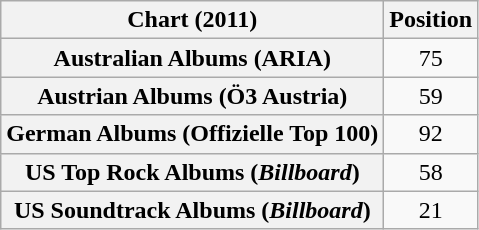<table class="wikitable sortable plainrowheaders" style="text-align:center">
<tr>
<th scope="col">Chart (2011)</th>
<th scope="col">Position</th>
</tr>
<tr>
<th scope="row">Australian Albums (ARIA)</th>
<td>75</td>
</tr>
<tr>
<th scope="row">Austrian Albums (Ö3 Austria)</th>
<td>59</td>
</tr>
<tr>
<th scope="row">German Albums (Offizielle Top 100)</th>
<td>92</td>
</tr>
<tr>
<th scope="row">US Top Rock Albums (<em>Billboard</em>)</th>
<td>58</td>
</tr>
<tr>
<th scope="row">US Soundtrack Albums (<em>Billboard</em>)</th>
<td>21</td>
</tr>
</table>
